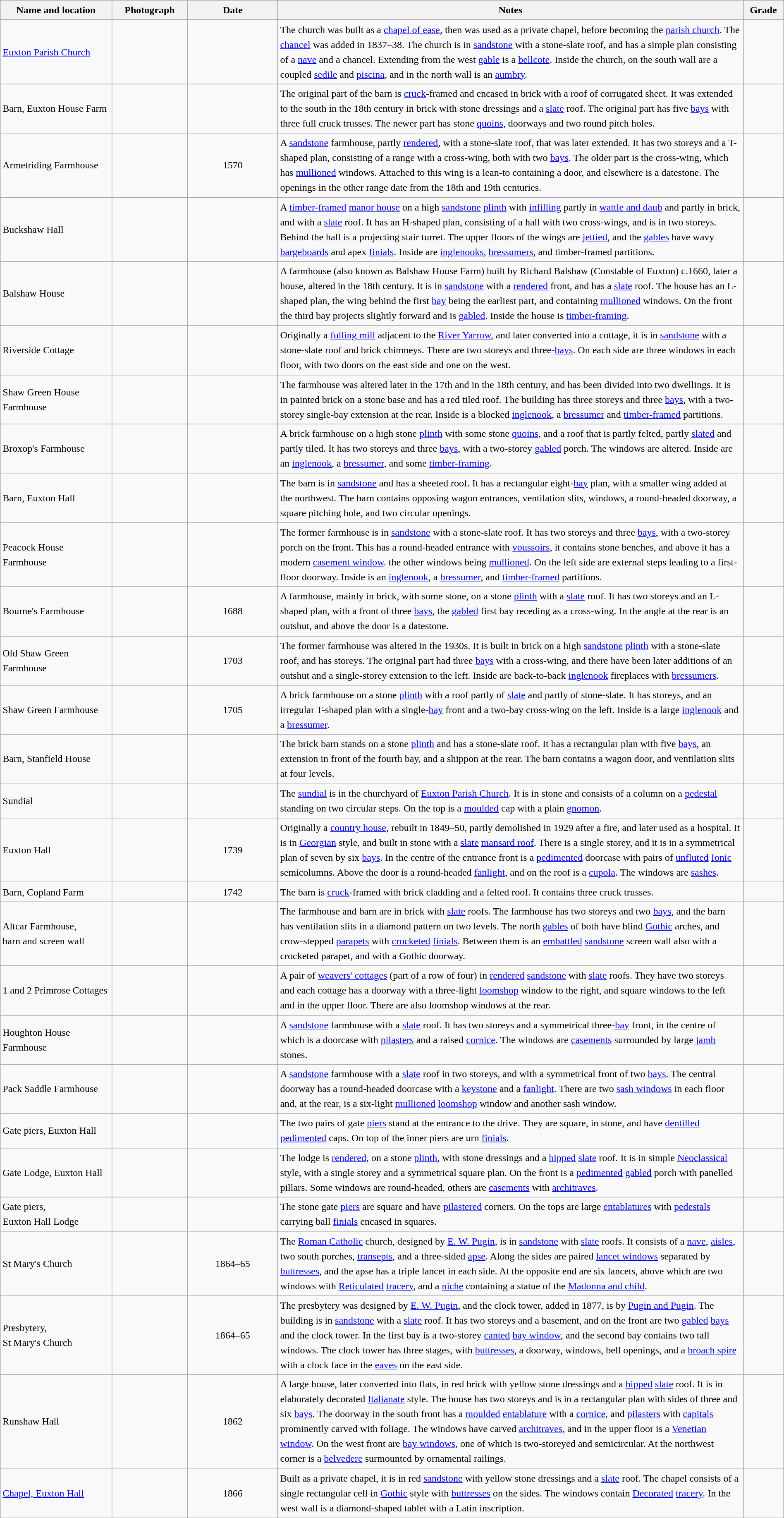<table class="wikitable sortable plainrowheaders" style="width:100%;border:0px;text-align:left;line-height:150%;">
<tr>
<th scope="col"  style="width:150px">Name and location</th>
<th scope="col"  style="width:100px" class="unsortable">Photograph</th>
<th scope="col"  style="width:120px">Date</th>
<th scope="col"  style="width:650px" class="unsortable">Notes</th>
<th scope="col"  style="width:50px">Grade</th>
</tr>
<tr>
<td><a href='#'>Euxton Parish Church</a><br><small></small></td>
<td></td>
<td align="center"></td>
<td>The church was built as a <a href='#'>chapel of ease</a>, then was used as a private chapel, before becoming the <a href='#'>parish church</a>.  The <a href='#'>chancel</a> was added in 1837–38.  The church is in <a href='#'>sandstone</a> with a stone-slate roof, and has a simple plan consisting of a <a href='#'>nave</a> and a chancel.  Extending from the west <a href='#'>gable</a> is a <a href='#'>bellcote</a>.  Inside the church, on the south wall are a coupled <a href='#'>sedile</a> and <a href='#'>piscina</a>, and in the north wall is an <a href='#'>aumbry</a>.</td>
<td align="center" ></td>
</tr>
<tr>
<td>Barn, Euxton House Farm<br><small></small></td>
<td></td>
<td align="center"></td>
<td>The original part of the barn is <a href='#'>cruck</a>-framed and encased in brick with a roof of corrugated sheet.  It was extended to the south in the 18th century in brick with stone dressings and a <a href='#'>slate</a> roof.  The original part has five <a href='#'>bays</a> with three full cruck trusses.  The newer part has stone <a href='#'>quoins</a>, doorways and two round pitch holes.</td>
<td align="center" ></td>
</tr>
<tr>
<td>Armetriding Farmhouse<br><small></small></td>
<td></td>
<td align="center">1570</td>
<td>A <a href='#'>sandstone</a> farmhouse, partly <a href='#'>rendered</a>, with a stone-slate roof, that was later extended.  It has two storeys and a T-shaped plan, consisting of a range with a cross-wing, both with two <a href='#'>bays</a>.  The older part is the cross-wing, which has <a href='#'>mullioned</a> windows.  Attached to this wing is a lean-to containing a door, and elsewhere is a datestone.  The openings in the other range date from the 18th and 19th centuries.</td>
<td align="center" ></td>
</tr>
<tr>
<td>Buckshaw Hall<br><small></small></td>
<td></td>
<td align="center"></td>
<td>A <a href='#'>timber-framed</a> <a href='#'>manor house</a> on a high <a href='#'>sandstone</a> <a href='#'>plinth</a> with <a href='#'>infilling</a> partly in <a href='#'>wattle and daub</a> and partly in brick, and with a <a href='#'>slate</a> roof.  It has an H-shaped plan, consisting of a hall with two cross-wings, and is in two storeys.  Behind the hall is a projecting stair turret.  The upper floors of the wings are <a href='#'>jettied</a>, and the <a href='#'>gables</a> have wavy <a href='#'>bargeboards</a> and apex <a href='#'>finials</a>.  Inside are <a href='#'>inglenooks</a>, <a href='#'>bressumers</a>, and timber-framed partitions.</td>
<td align="center" ></td>
</tr>
<tr>
<td>Balshaw House<br><small></small></td>
<td></td>
<td align="center"></td>
<td>A farmhouse (also known as Balshaw House Farm) built by Richard Balshaw (Constable of Euxton) c.1660, later a house, altered in the 18th century.  It is in <a href='#'>sandstone</a> with a <a href='#'>rendered</a> front, and has a <a href='#'>slate</a> roof.  The house has an L-shaped plan, the wing behind the first <a href='#'>bay</a> being the earliest part, and containing <a href='#'>mullioned</a> windows.  On the front the third bay projects slightly forward and is <a href='#'>gabled</a>. Inside the house is <a href='#'>timber-framing</a>.</td>
<td align="center" ></td>
</tr>
<tr>
<td>Riverside Cottage<br><small></small></td>
<td></td>
<td align="center"></td>
<td>Originally a <a href='#'>fulling mill</a> adjacent to the <a href='#'>River Yarrow</a>, and later converted into a cottage, it is in <a href='#'>sandstone</a> with a stone-slate roof and brick chimneys.  There are two storeys and three-<a href='#'>bays</a>.  On each side are three windows in each floor, with two doors on the east side and one on the west.</td>
<td align="center" ></td>
</tr>
<tr>
<td>Shaw Green House Farmhouse<br><small></small></td>
<td></td>
<td align="center"></td>
<td>The farmhouse was altered later in the 17th and in the 18th century, and has been divided into two dwellings.  It is in painted brick on a stone base and has a red tiled roof.  The building has three storeys and three <a href='#'>bays</a>, with a two-storey single-bay extension at the rear.  Inside is a blocked <a href='#'>inglenook</a>, a <a href='#'>bressumer</a> and <a href='#'>timber-framed</a> partitions.</td>
<td align="center" ></td>
</tr>
<tr>
<td>Broxop's Farmhouse<br><small></small></td>
<td></td>
<td align="center"></td>
<td>A brick farmhouse on a high stone <a href='#'>plinth</a> with some stone <a href='#'>quoins</a>, and a roof that is partly felted, partly <a href='#'>slated</a> and partly tiled.  It has two storeys and three <a href='#'>bays</a>, with a two-storey <a href='#'>gabled</a> porch.  The windows are altered.  Inside are an <a href='#'>inglenook</a>, a <a href='#'>bressumer</a>, and some <a href='#'>timber-framing</a>.</td>
<td align="center" ></td>
</tr>
<tr>
<td>Barn, Euxton Hall<br><small></small></td>
<td></td>
<td align="center"></td>
<td>The barn is in <a href='#'>sandstone</a> and has a sheeted roof.  It has a rectangular eight-<a href='#'>bay</a> plan, with a smaller wing added at the northwest.  The barn contains opposing wagon entrances, ventilation slits, windows, a round-headed doorway, a square pitching hole, and two circular openings.</td>
<td align="center" ></td>
</tr>
<tr>
<td>Peacock House Farmhouse<br><small></small></td>
<td></td>
<td align="center"></td>
<td>The former farmhouse is in <a href='#'>sandstone</a> with a stone-slate roof.  It has two storeys and three <a href='#'>bays</a>, with a two-storey porch on the front.  This has a round-headed entrance with <a href='#'>voussoirs</a>, it contains stone benches, and above it has a modern <a href='#'>casement window</a>. the other windows being <a href='#'>mullioned</a>.  On the left side are external steps leading to a first-floor doorway.  Inside is an <a href='#'>inglenook</a>, a <a href='#'>bressumer</a>, and <a href='#'>timber-framed</a> partitions.</td>
<td align="center" ></td>
</tr>
<tr>
<td>Bourne's Farmhouse<br><small></small></td>
<td></td>
<td align="center">1688</td>
<td>A farmhouse, mainly in brick, with some stone, on a stone <a href='#'>plinth</a> with a <a href='#'>slate</a> roof.  It has two storeys and an L-shaped plan, with a front of three <a href='#'>bays</a>, the <a href='#'>gabled</a> first bay receding as a cross-wing.  In the angle at the rear is an outshut, and above the door is a datestone.</td>
<td align="center" ></td>
</tr>
<tr>
<td>Old Shaw Green Farmhouse<br><small></small></td>
<td></td>
<td align="center">1703</td>
<td>The former farmhouse was altered in the 1930s.  It is built in brick on a high <a href='#'>sandstone</a> <a href='#'>plinth</a> with a stone-slate roof, and has  storeys.  The original part had three <a href='#'>bays</a> with a cross-wing, and there have been later additions of an outshut and a single-storey extension to the left.  Inside are back-to-back <a href='#'>inglenook</a> fireplaces with <a href='#'>bressumers</a>.</td>
<td align="center" ></td>
</tr>
<tr>
<td>Shaw Green Farmhouse<br><small></small></td>
<td></td>
<td align="center">1705</td>
<td>A brick farmhouse on a stone <a href='#'>plinth</a> with a roof partly of <a href='#'>slate</a> and partly of stone-slate.  It has  storeys, and an irregular T-shaped plan with a single-<a href='#'>bay</a> front and a two-bay cross-wing on the left.  Inside is a large <a href='#'>inglenook</a> and a <a href='#'>bressumer</a>.</td>
<td align="center" ></td>
</tr>
<tr>
<td>Barn, Stanfield House<br><small></small></td>
<td></td>
<td align="center"></td>
<td>The brick barn stands on a stone <a href='#'>plinth</a> and has a stone-slate roof.  It has a rectangular plan with five <a href='#'>bays</a>, an extension in front of the fourth bay, and a shippon at the rear.  The barn contains a wagon door, and ventilation slits at four levels.</td>
<td align="center" ></td>
</tr>
<tr>
<td>Sundial<br><small></small></td>
<td></td>
<td align="center"></td>
<td>The <a href='#'>sundial</a> is in the churchyard of <a href='#'>Euxton Parish Church</a>.  It is in stone and consists of a column on a <a href='#'>pedestal</a> standing on two circular steps.  On the top is a <a href='#'>moulded</a> cap with a plain <a href='#'>gnomon</a>.</td>
<td align="center" ></td>
</tr>
<tr>
<td>Euxton Hall<br><small></small></td>
<td></td>
<td align="center">1739</td>
<td>Originally a <a href='#'>country house</a>, rebuilt in 1849–50, partly demolished in 1929 after a fire, and later used as a hospital.  It is in <a href='#'>Georgian</a> style, and built in stone with a <a href='#'>slate</a> <a href='#'>mansard roof</a>.  There is a single storey, and it is in a symmetrical plan of seven by six <a href='#'>bays</a>.  In the centre of the entrance front is a <a href='#'>pedimented</a> doorcase with pairs of <a href='#'>unfluted</a> <a href='#'>Ionic</a> semicolumns.  Above the door is a round-headed <a href='#'>fanlight</a>, and on the roof is a <a href='#'>cupola</a>.  The windows are <a href='#'>sashes</a>.</td>
<td align="center" ></td>
</tr>
<tr>
<td>Barn, Copland Farm<br><small></small></td>
<td></td>
<td align="center">1742</td>
<td>The barn is <a href='#'>cruck</a>-framed with brick cladding and a felted roof.  It contains three cruck trusses.</td>
<td align="center" ></td>
</tr>
<tr>
<td>Altcar Farmhouse,<br>barn and screen wall<br><small></small></td>
<td></td>
<td align="center"></td>
<td>The farmhouse and barn are in brick with <a href='#'>slate</a> roofs.  The farmhouse has two storeys and two <a href='#'>bays</a>, and the barn has ventilation slits in a diamond pattern on two levels.  The north <a href='#'>gables</a> of both have blind <a href='#'>Gothic</a> arches, and crow-stepped <a href='#'>parapets</a> with <a href='#'>crocketed</a> <a href='#'>finials</a>.  Between them is an <a href='#'>embattled</a> <a href='#'>sandstone</a> screen wall also with a crocketed parapet, and with a Gothic doorway.</td>
<td align="center" ></td>
</tr>
<tr>
<td>1 and 2 Primrose Cottages<br><small></small></td>
<td></td>
<td align="center"></td>
<td>A pair of <a href='#'>weavers' cottages</a> (part of a row of four) in <a href='#'>rendered</a> <a href='#'>sandstone</a> with <a href='#'>slate</a> roofs.  They have two storeys and each cottage has a doorway with a three-light <a href='#'>loomshop</a> window to the right, and square windows to the left and in the upper floor.  There are also loomshop windows at the rear.</td>
<td align="center" ></td>
</tr>
<tr>
<td>Houghton House Farmhouse<br><small></small></td>
<td></td>
<td align="center"></td>
<td>A <a href='#'>sandstone</a> farmhouse with a <a href='#'>slate</a> roof.   It has two storeys and a symmetrical three-<a href='#'>bay</a> front, in the centre of which is a doorcase with <a href='#'>pilasters</a> and a raised <a href='#'>cornice</a>.  The windows are <a href='#'>casements</a> surrounded by large <a href='#'>jamb</a> stones.</td>
<td align="center" ></td>
</tr>
<tr>
<td>Pack Saddle Farmhouse<br><small></small></td>
<td></td>
<td align="center"></td>
<td>A <a href='#'>sandstone</a> farmhouse with a <a href='#'>slate</a> roof in two storeys, and with a symmetrical front of two <a href='#'>bays</a>.  The central doorway has a round-headed doorcase with a <a href='#'>keystone</a> and a <a href='#'>fanlight</a>.  There are two <a href='#'>sash windows</a> in each floor and, at the rear, is a six-light <a href='#'>mullioned</a> <a href='#'>loomshop</a> window and another sash window.</td>
<td align="center" ></td>
</tr>
<tr>
<td>Gate piers, Euxton Hall<br><small></small></td>
<td></td>
<td align="center"></td>
<td>The two pairs of gate <a href='#'>piers</a> stand at the entrance to the drive.  They are square, in stone, and have <a href='#'>dentilled</a> <a href='#'>pedimented</a> caps.  On top of the inner piers are urn <a href='#'>finials</a>.</td>
<td align="center" ></td>
</tr>
<tr>
<td>Gate Lodge, Euxton Hall<br><small></small></td>
<td></td>
<td align="center"></td>
<td>The lodge is <a href='#'>rendered</a>, on a stone <a href='#'>plinth</a>, with stone dressings and a <a href='#'>hipped</a> <a href='#'>slate</a> roof.  It is in simple <a href='#'>Neoclassical</a> style, with a single storey and a symmetrical square plan.  On the front is a <a href='#'>pedimented</a> <a href='#'>gabled</a> porch with panelled pillars.  Some windows are round-headed, others are <a href='#'>casements</a> with <a href='#'>architraves</a>.</td>
<td align="center" ></td>
</tr>
<tr>
<td>Gate piers,<br>Euxton Hall Lodge<br><small></small></td>
<td></td>
<td align="center"></td>
<td>The stone gate <a href='#'>piers</a> are square and have <a href='#'>pilastered</a> corners.  On the tops are large <a href='#'>entablatures</a> with <a href='#'>pedestals</a> carrying ball <a href='#'>finials</a> encased in squares.</td>
<td align="center" ></td>
</tr>
<tr>
<td>St Mary's Church<br><small></small></td>
<td></td>
<td align="center">1864–65</td>
<td>The <a href='#'>Roman Catholic</a> church, designed by <a href='#'>E. W. Pugin</a>, is in <a href='#'>sandstone</a> with <a href='#'>slate</a> roofs.  It consists of a <a href='#'>nave</a>, <a href='#'>aisles</a>, two south porches, <a href='#'>transepts</a>, and a three-sided <a href='#'>apse</a>.  Along the sides are paired <a href='#'>lancet windows</a> separated by <a href='#'>buttresses</a>, and the apse has a triple lancet in each side.  At the opposite end are six lancets, above which are two windows with <a href='#'>Reticulated</a> <a href='#'>tracery</a>, and a <a href='#'>niche</a> containing a statue of the <a href='#'>Madonna and child</a>.</td>
<td align="center" ></td>
</tr>
<tr>
<td>Presbytery,<br>St Mary's Church<br><small></small></td>
<td></td>
<td align="center">1864–65</td>
<td>The presbytery was designed by <a href='#'>E. W. Pugin</a>, and the clock tower, added in 1877, is by <a href='#'>Pugin and Pugin</a>.  The building is in <a href='#'>sandstone</a> with a <a href='#'>slate</a> roof.  It has two storeys and a basement, and on the front are two <a href='#'>gabled</a> <a href='#'>bays</a> and the clock tower.  In the first bay is a two-storey <a href='#'>canted</a> <a href='#'>bay window</a>, and the second bay contains two tall windows.  The clock tower has three stages, with <a href='#'>buttresses</a>, a doorway, windows, bell openings, and a <a href='#'>broach spire</a> with a clock face in the <a href='#'>eaves</a> on the east side.</td>
<td align="center" ></td>
</tr>
<tr>
<td>Runshaw Hall<br><small></small></td>
<td></td>
<td align="center">1862</td>
<td>A large house, later converted into flats, in red brick with yellow stone dressings and a <a href='#'>hipped</a> <a href='#'>slate</a> roof.  It is in elaborately decorated <a href='#'>Italianate</a> style.  The house has two storeys and is in a rectangular plan with sides of three and six <a href='#'>bays</a>.  The doorway in the south front has a <a href='#'>moulded</a> <a href='#'>entablature</a> with a <a href='#'>cornice</a>, and <a href='#'>pilasters</a> with <a href='#'>capitals</a> prominently carved with foliage.  The windows have carved <a href='#'>architraves</a>, and in the upper floor is a <a href='#'>Venetian window</a>.  On the west front are <a href='#'>bay windows</a>, one of which is two-storeyed and semicircular.  At the northwest corner is a <a href='#'>belvedere</a> surmounted by ornamental railings.</td>
<td align="center" ></td>
</tr>
<tr>
<td><a href='#'>Chapel, Euxton Hall</a><br><small></small></td>
<td></td>
<td align="center">1866</td>
<td>Built as a private chapel, it is in red <a href='#'>sandstone</a> with yellow stone dressings and a <a href='#'>slate</a> roof.  The chapel consists of a single rectangular cell in <a href='#'>Gothic</a> style with <a href='#'>buttresses</a> on the sides.  The windows contain <a href='#'>Decorated</a> <a href='#'>tracery</a>.  In the west wall is a diamond-shaped tablet with a Latin inscription.</td>
<td align="center" ></td>
</tr>
<tr>
</tr>
</table>
